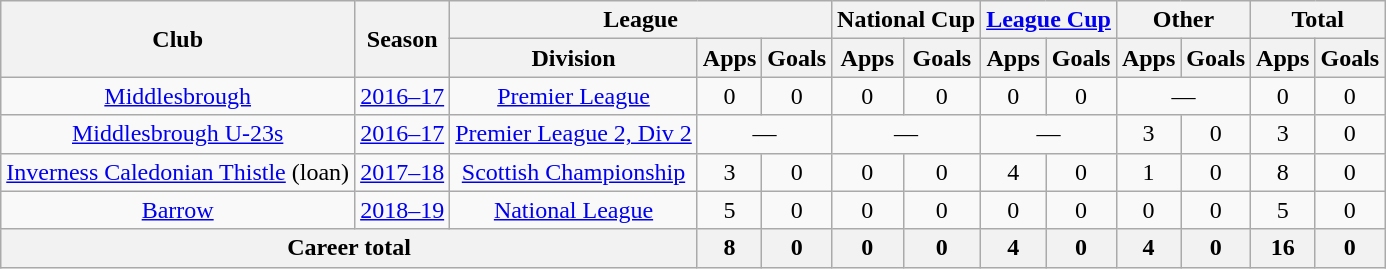<table class="wikitable" style="text-align:center">
<tr>
<th rowspan="2">Club</th>
<th rowspan="2">Season</th>
<th colspan="3">League</th>
<th colspan="2">National Cup</th>
<th colspan="2"><a href='#'>League Cup</a></th>
<th colspan="2">Other</th>
<th colspan="2">Total</th>
</tr>
<tr>
<th>Division</th>
<th>Apps</th>
<th>Goals</th>
<th>Apps</th>
<th>Goals</th>
<th>Apps</th>
<th>Goals</th>
<th>Apps</th>
<th>Goals</th>
<th>Apps</th>
<th>Goals</th>
</tr>
<tr>
<td><a href='#'>Middlesbrough</a></td>
<td><a href='#'>2016–17</a></td>
<td><a href='#'>Premier League</a></td>
<td>0</td>
<td>0</td>
<td>0</td>
<td>0</td>
<td>0</td>
<td>0</td>
<td colspan="2">—</td>
<td>0</td>
<td>0</td>
</tr>
<tr>
<td><a href='#'>Middlesbrough U-23s</a></td>
<td><a href='#'>2016–17</a></td>
<td><a href='#'>Premier League 2, Div 2</a></td>
<td colspan="2">—</td>
<td colspan="2">—</td>
<td colspan="2">—</td>
<td>3</td>
<td>0</td>
<td>3</td>
<td>0</td>
</tr>
<tr>
<td><a href='#'>Inverness Caledonian Thistle</a> (loan)</td>
<td><a href='#'>2017–18</a></td>
<td><a href='#'>Scottish Championship</a></td>
<td>3</td>
<td>0</td>
<td>0</td>
<td>0</td>
<td>4</td>
<td>0</td>
<td>1</td>
<td>0</td>
<td>8</td>
<td>0</td>
</tr>
<tr>
<td><a href='#'>Barrow</a></td>
<td><a href='#'>2018–19</a></td>
<td><a href='#'>National League</a></td>
<td>5</td>
<td>0</td>
<td>0</td>
<td>0</td>
<td>0</td>
<td>0</td>
<td>0</td>
<td>0</td>
<td>5</td>
<td>0</td>
</tr>
<tr>
<th colspan="3">Career total</th>
<th>8</th>
<th>0</th>
<th>0</th>
<th>0</th>
<th>4</th>
<th>0</th>
<th>4</th>
<th>0</th>
<th>16</th>
<th>0</th>
</tr>
</table>
